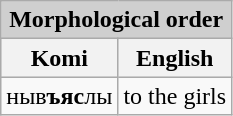<table class="wikitable">
<tr>
<th colspan="2" style="background:#cfcfcf;">Morphological order</th>
</tr>
<tr style="background:#dfdfdf;" |>
<th>Komi</th>
<th>English</th>
</tr>
<tr>
<td>ныв<strong>ъяс</strong>лы</td>
<td>to the girls</td>
</tr>
</table>
